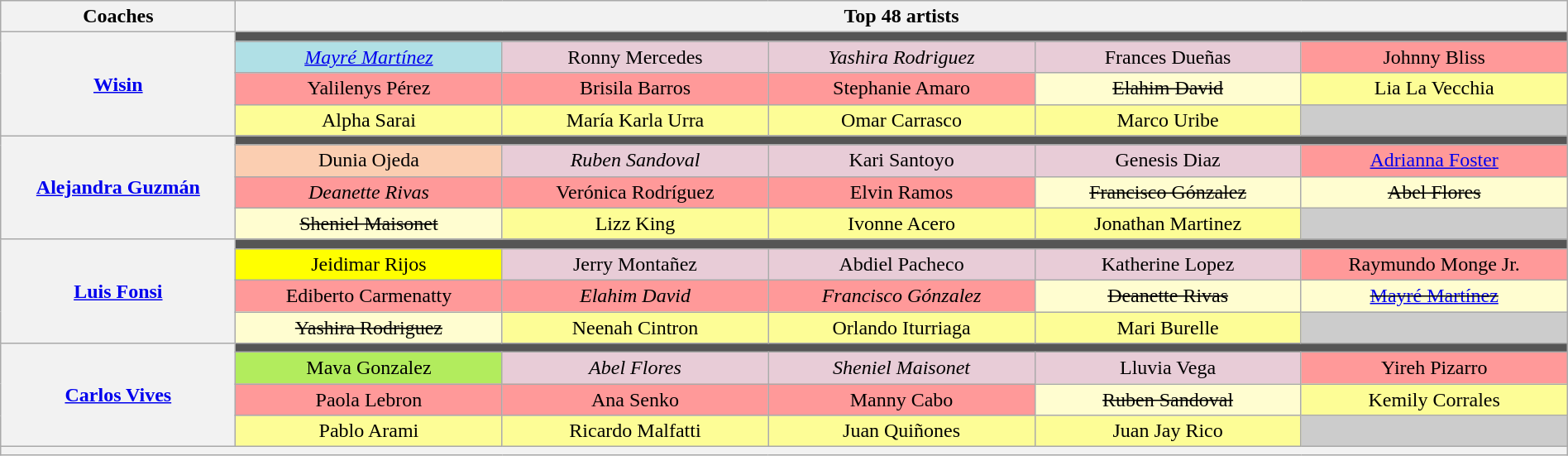<table class="wikitable" style="text-align:center; width:100%;">
<tr>
<th width="15%">Coaches</th>
<th scope="col" style="width:87%;" colspan="7">Top 48 artists</th>
</tr>
<tr>
<th rowspan="4"><a href='#'>Wisin</a></th>
<td colspan="5" style="background:#555;"></td>
</tr>
<tr>
<td style="background:#B0E0E6"><em><a href='#'>Mayré Martínez</a></em></td>
<td style="background:#E8CCD7">Ronny Mercedes</td>
<td style="background:#E8CCD7"><em>Yashira Rodriguez</em></td>
<td style="background:#E8CCD7">Frances Dueñas</td>
<td style="background:#FF9999">Johnny Bliss</td>
</tr>
<tr>
<td style="background:#FF9999">Yalilenys Pérez</td>
<td style="background:#FF9999">Brisila Barros</td>
<td style="background:#FF9999">Stephanie Amaro</td>
<td style="background:#FFFDD0"><s>Elahim David</s></td>
<td style="background:#FDFD96">Lia La Vecchia</td>
</tr>
<tr>
<td style="background:#FDFD96">Alpha Sarai</td>
<td style="background:#FDFD96">María Karla Urra</td>
<td style="background:#FDFD96">Omar Carrasco</td>
<td style="background:#FDFD96">Marco Uribe</td>
<td style="background:#ccc;"></td>
</tr>
<tr>
<th rowspan="4"><a href='#'>Alejandra Guzmán</a></th>
<td colspan="5" style="background:#555;"></td>
</tr>
<tr>
<td style="background:#FBCEB1">Dunia Ojeda</td>
<td style="background:#E8CCD7"><em>Ruben Sandoval</em></td>
<td style="background:#E8CCD7">Kari Santoyo</td>
<td style="background:#E8CCD7">Genesis Diaz</td>
<td style="background:#FF9999"><a href='#'>Adrianna Foster</a></td>
</tr>
<tr>
<td style="background:#FF9999"><em>Deanette Rivas</em></td>
<td style="background:#FF9999">Verónica Rodríguez</td>
<td style="background:#FF9999">Elvin Ramos</td>
<td style="background:#FFFDD0;"><s>Francisco Gónzalez</s></td>
<td style="background:#FFFDD0;"><s>Abel Flores</s></td>
</tr>
<tr>
<td style="background:#FFFDD0;"><s>Sheniel Maisonet</s></td>
<td style="background:#FDFD96">Lizz King</td>
<td style="background:#FDFD96">Ivonne Acero</td>
<td style="background:#FDFD96">Jonathan Martinez</td>
<td style="background:#ccc;"></td>
</tr>
<tr>
<th rowspan="4"><a href='#'>Luis Fonsi</a></th>
<td colspan="5" style="background:#555;"></td>
</tr>
<tr>
<td style="background:yellow">Jeidimar Rijos</td>
<td style="background:#E8CCD7">Jerry Montañez</td>
<td style="background:#E8CCD7">Abdiel Pacheco</td>
<td style="background:#E8CCD7">Katherine Lopez</td>
<td style="background:#FF9999">Raymundo Monge Jr.</td>
</tr>
<tr>
<td style="background:#FF9999">Ediberto Carmenatty</td>
<td style="background:#FF9999"><em>Elahim David</em></td>
<td style="background:#FF9999"><em>Francisco Gónzalez</em></td>
<td style="background:#FFFDD0"><s>Deanette Rivas</s></td>
<td style="background:#FFFDD0;"><s><a href='#'>Mayré Martínez</a></s></td>
</tr>
<tr>
<td style="background:#FFFDD0;"><s>Yashira Rodriguez</s></td>
<td style="background:#FDFD96">Neenah Cintron</td>
<td style="background:#FDFD96">Orlando Iturriaga</td>
<td style="background:#FDFD96">Mari Burelle</td>
<td style="background:#ccc;"></td>
</tr>
<tr>
<th rowspan="4"><a href='#'>Carlos Vives</a></th>
<td colspan="5" style="background:#555;"></td>
</tr>
<tr>
<td width="17%" style="background:#B2EC5D">Mava Gonzalez</td>
<td width="17%" style="background:#E8CCD7"><em>Abel Flores</em></td>
<td width="17%" style="background:#E8CCD7"><em>Sheniel Maisonet</em></td>
<td width="17%" style="background:#E8CCD7">Lluvia Vega</td>
<td width="17%" style="background:#FF9999">Yireh Pizarro</td>
</tr>
<tr>
<td style="background:#FF9999">Paola Lebron</td>
<td style="background:#FF9999">Ana Senko</td>
<td style="background:#FF9999">Manny Cabo</td>
<td style="background:#FFFDD0;"><s>Ruben Sandoval</s></td>
<td style="background:#FDFD96">Kemily Corrales</td>
</tr>
<tr>
<td style="background:#FDFD96">Pablo Arami</td>
<td style="background:#FDFD96">Ricardo Malfatti</td>
<td style="background:#FDFD96">Juan Quiñones</td>
<td style="background:#FDFD96">Juan Jay Rico</td>
<td style="background:#ccc;"></td>
</tr>
<tr>
<th style="font-size:90%; line-height:12px;" colspan="6"><small></small></th>
</tr>
</table>
